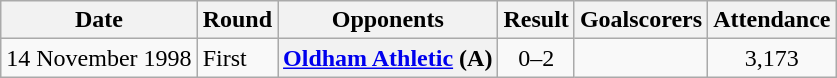<table class="wikitable plainrowheaders ">
<tr>
<th scope=col>Date</th>
<th scope=col>Round</th>
<th scope=col>Opponents</th>
<th scope=col>Result</th>
<th scope=col class=unsortable>Goalscorers</th>
<th scope=col>Attendance</th>
</tr>
<tr>
<td>14 November 1998</td>
<td>First</td>
<th scope=row><a href='#'>Oldham Athletic</a> (A)</th>
<td align=center>0–2</td>
<td></td>
<td align=center>3,173</td>
</tr>
</table>
